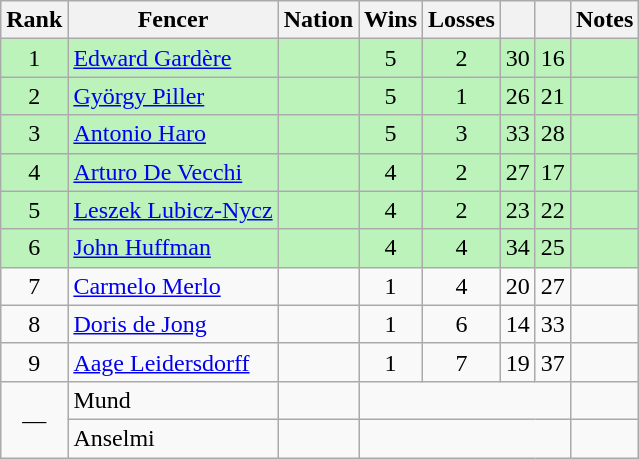<table class="wikitable sortable" style="text-align: center;">
<tr>
<th>Rank</th>
<th>Fencer</th>
<th>Nation</th>
<th>Wins</th>
<th>Losses</th>
<th></th>
<th></th>
<th>Notes</th>
</tr>
<tr style="background:#bbf3bb;">
<td>1</td>
<td align=left><a href='#'>Edward Gardère</a></td>
<td align=left></td>
<td>5</td>
<td>2</td>
<td>30</td>
<td>16</td>
<td></td>
</tr>
<tr style="background:#bbf3bb;">
<td>2</td>
<td align=left><a href='#'>György Piller</a></td>
<td align=left></td>
<td>5</td>
<td>1</td>
<td>26</td>
<td>21</td>
<td></td>
</tr>
<tr style="background:#bbf3bb;">
<td>3</td>
<td align=left><a href='#'>Antonio Haro</a></td>
<td align=left></td>
<td>5</td>
<td>3</td>
<td>33</td>
<td>28</td>
<td></td>
</tr>
<tr style="background:#bbf3bb;">
<td>4</td>
<td align=left><a href='#'>Arturo De Vecchi</a></td>
<td align=left></td>
<td>4</td>
<td>2</td>
<td>27</td>
<td>17</td>
<td></td>
</tr>
<tr style="background:#bbf3bb;">
<td>5</td>
<td align=left><a href='#'>Leszek Lubicz-Nycz</a></td>
<td align=left></td>
<td>4</td>
<td>2</td>
<td>23</td>
<td>22</td>
<td></td>
</tr>
<tr style="background:#bbf3bb;">
<td>6</td>
<td align=left><a href='#'>John Huffman</a></td>
<td align=left></td>
<td>4</td>
<td>4</td>
<td>34</td>
<td>25</td>
<td></td>
</tr>
<tr>
<td>7</td>
<td align=left><a href='#'>Carmelo Merlo</a></td>
<td align=left></td>
<td>1</td>
<td>4</td>
<td>20</td>
<td>27</td>
<td></td>
</tr>
<tr>
<td>8</td>
<td align=left><a href='#'>Doris de Jong</a></td>
<td align=left></td>
<td>1</td>
<td>6</td>
<td>14</td>
<td>33</td>
<td></td>
</tr>
<tr>
<td>9</td>
<td align=left><a href='#'>Aage Leidersdorff</a></td>
<td align=left></td>
<td>1</td>
<td>7</td>
<td>19</td>
<td>37</td>
<td></td>
</tr>
<tr>
<td rowspan=2 data-sort-value=10>—</td>
<td align=left>Mund</td>
<td align=left></td>
<td colspan=4></td>
<td></td>
</tr>
<tr>
<td align=left>Anselmi</td>
<td align=left></td>
<td colspan=4></td>
<td></td>
</tr>
</table>
